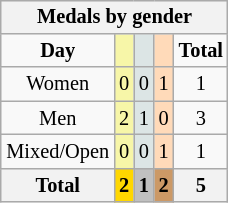<table class="wikitable" style="font-size:85%; float:right">
<tr align=center>
<th colspan=5>Medals by gender</th>
</tr>
<tr align=center>
<td><strong>Day</strong></td>
<td bgcolor=#f7f6a8></td>
<td bgcolor=#dce5e5></td>
<td bgcolor=#ffdab9></td>
<td><strong>Total</strong></td>
</tr>
<tr align=center>
<td>Women</td>
<td bgcolor=#f7f6a8>0</td>
<td bgcolor=#dce5e5>0</td>
<td bgcolor=#ffdab9>1</td>
<td>1</td>
</tr>
<tr align=center>
<td>Men</td>
<td bgcolor=#f7f6a8>2</td>
<td bgcolor=#dce5e5>1</td>
<td bgcolor=#ffdab9>0</td>
<td>3</td>
</tr>
<tr align=center>
<td>Mixed/Open</td>
<td bgcolor=#f7f6a8>0</td>
<td bgcolor=#dce5e5>0</td>
<td bgcolor=#ffdab9>1</td>
<td>1</td>
</tr>
<tr>
<th>Total</th>
<th style=background:gold>2</th>
<th style=background:silver>1</th>
<th style=background:#c96>2</th>
<th>5</th>
</tr>
</table>
